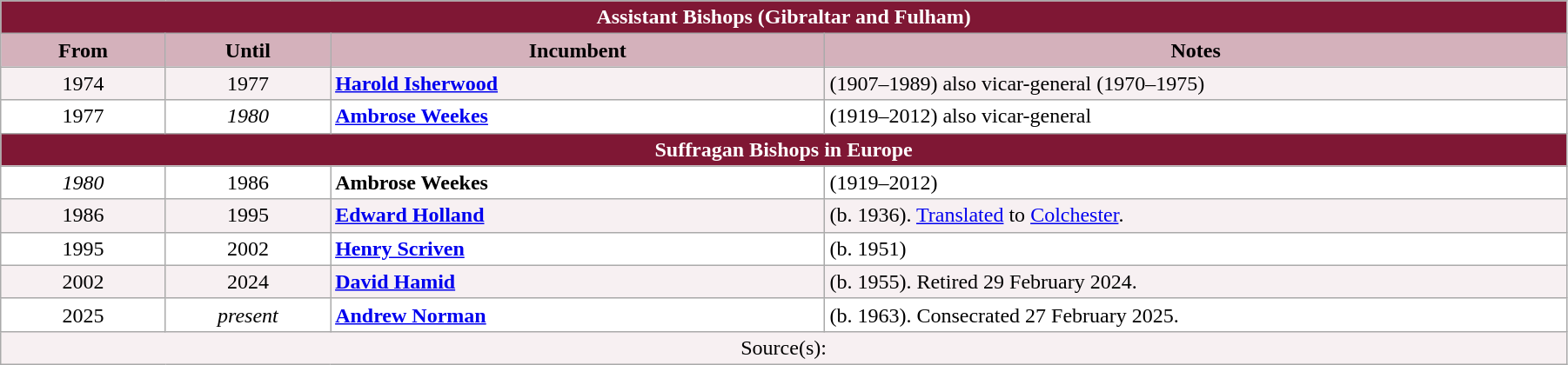<table class="wikitable" style="width:95%;" border="1" cellpadding="2">
<tr>
<th colspan="4" style="background-color: #7F1734; color: white;">Assistant Bishops (Gibraltar and Fulham)</th>
</tr>
<tr valign=top>
<th style="background-color:#D4B1BB" width="10%">From</th>
<th style="background-color:#D4B1BB" width="10%">Until</th>
<th style="background-color:#D4B1BB" width="30%">Incumbent</th>
<th style="background-color:#D4B1BB" width="45%">Notes</th>
</tr>
<tr valign=top bgcolor="#F7F0F2">
<td align="center">1974</td>
<td align="center">1977</td>
<td><strong><a href='#'>Harold Isherwood</a></strong></td>
<td>(1907–1989) also vicar-general (1970–1975)</td>
</tr>
<tr valign=top bgcolor="white">
<td align="center">1977</td>
<td align="center"><em>1980</em></td>
<td><strong><a href='#'>Ambrose Weekes</a></strong></td>
<td>(1919–2012) also vicar-general</td>
</tr>
<tr>
<th colspan="4" style="background-color: #7F1734; color: white;">Suffragan Bishops in Europe</th>
</tr>
<tr valign=top bgcolor="white">
<td align="center"><em>1980</em></td>
<td align="center">1986</td>
<td><strong>Ambrose Weekes</strong></td>
<td>(1919–2012)</td>
</tr>
<tr valign=top bgcolor="#F7F0F2">
<td align="center">1986</td>
<td align="center">1995</td>
<td><strong><a href='#'>Edward Holland</a></strong></td>
<td>(b. 1936). <a href='#'>Translated</a> to <a href='#'>Colchester</a>.</td>
</tr>
<tr valign=top bgcolor="white">
<td align="center">1995</td>
<td align="center">2002</td>
<td><strong><a href='#'>Henry Scriven</a></strong></td>
<td>(b. 1951)</td>
</tr>
<tr valign=top bgcolor="#F7F0F2">
<td align="center">2002</td>
<td align="center">2024</td>
<td><strong><a href='#'>David Hamid</a></strong></td>
<td>(b. 1955). Retired 29 February 2024.</td>
</tr>
<tr valign=top bgcolor="white">
<td align="center">2025</td>
<td align="center"><em>present</em></td>
<td><strong><a href='#'>Andrew Norman</a></strong></td>
<td>(b. 1963). Consecrated 27 February 2025.</td>
</tr>
<tr valign=top bgcolor="#F7F0F2">
<td align="center" colspan="4">Source(s):</td>
</tr>
</table>
